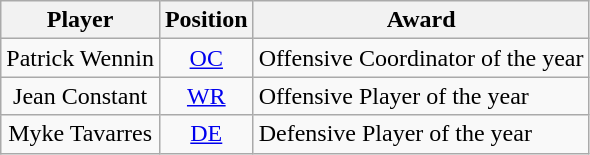<table class="wikitable">
<tr>
<th>Player</th>
<th>Position</th>
<th>Award</th>
</tr>
<tr>
<td align="center">Patrick Wennin </td>
<td align="center"><a href='#'>OC</a></td>
<td>Offensive Coordinator of the year</td>
</tr>
<tr>
<td align="center">Jean Constant </td>
<td align="center"><a href='#'>WR</a></td>
<td>Offensive Player of the year</td>
</tr>
<tr>
<td align="center">Myke Tavarres </td>
<td align="center"><a href='#'>DE</a></td>
<td>Defensive Player of the year</td>
</tr>
</table>
